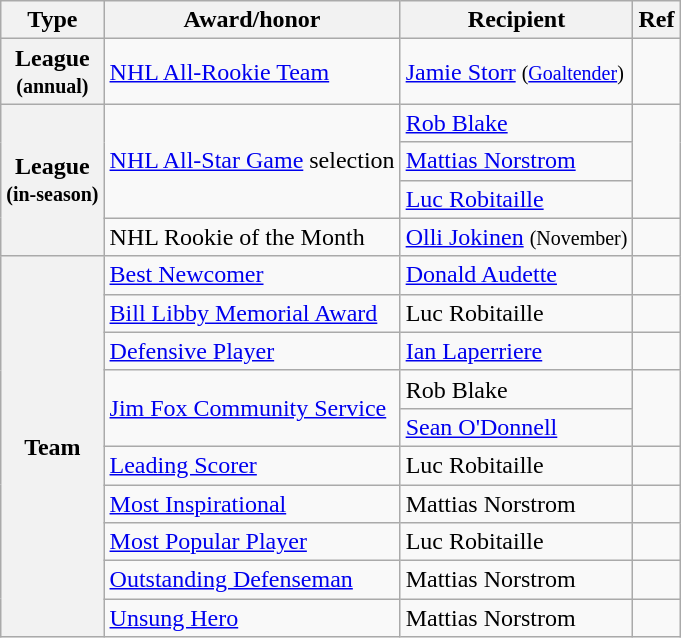<table class="wikitable">
<tr>
<th scope="col">Type</th>
<th scope="col">Award/honor</th>
<th scope="col">Recipient</th>
<th scope="col">Ref</th>
</tr>
<tr>
<th scope="row">League<br><small>(annual)</small></th>
<td><a href='#'>NHL All-Rookie Team</a></td>
<td><a href='#'>Jamie Storr</a> <small>(<a href='#'>Goaltender</a>)</small></td>
<td></td>
</tr>
<tr>
<th scope="row" rowspan="4">League<br><small>(in-season)</small></th>
<td rowspan="3"><a href='#'>NHL All-Star Game</a> selection</td>
<td><a href='#'>Rob Blake</a></td>
<td rowspan="3"></td>
</tr>
<tr>
<td><a href='#'>Mattias Norstrom</a></td>
</tr>
<tr>
<td><a href='#'>Luc Robitaille</a></td>
</tr>
<tr>
<td>NHL Rookie of the Month</td>
<td><a href='#'>Olli Jokinen</a> <small>(November)</small></td>
<td></td>
</tr>
<tr>
<th scope="row" rowspan="11">Team</th>
<td><a href='#'>Best Newcomer</a></td>
<td><a href='#'>Donald Audette</a></td>
<td></td>
</tr>
<tr>
<td><a href='#'>Bill Libby Memorial Award</a></td>
<td>Luc Robitaille</td>
<td></td>
</tr>
<tr>
<td><a href='#'>Defensive Player</a></td>
<td><a href='#'>Ian Laperriere</a></td>
<td></td>
</tr>
<tr>
<td rowspan="2"><a href='#'>Jim Fox Community Service</a></td>
<td>Rob Blake</td>
<td rowspan="2"></td>
</tr>
<tr>
<td><a href='#'>Sean O'Donnell</a></td>
</tr>
<tr>
<td><a href='#'>Leading Scorer</a></td>
<td>Luc Robitaille</td>
<td></td>
</tr>
<tr>
<td><a href='#'>Most Inspirational</a></td>
<td>Mattias Norstrom</td>
<td></td>
</tr>
<tr>
<td><a href='#'>Most Popular Player</a></td>
<td>Luc Robitaille</td>
<td></td>
</tr>
<tr>
<td><a href='#'>Outstanding Defenseman</a></td>
<td>Mattias Norstrom</td>
<td></td>
</tr>
<tr>
<td><a href='#'>Unsung Hero</a></td>
<td>Mattias Norstrom</td>
<td></td>
</tr>
</table>
